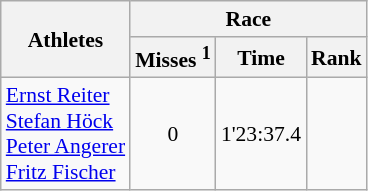<table class="wikitable" border="1" style="font-size:90%">
<tr>
<th rowspan=2>Athletes</th>
<th colspan=3>Race</th>
</tr>
<tr>
<th>Misses <sup>1</sup></th>
<th>Time</th>
<th>Rank</th>
</tr>
<tr>
<td><a href='#'>Ernst Reiter</a><br><a href='#'>Stefan Höck</a><br><a href='#'>Peter Angerer</a><br><a href='#'>Fritz Fischer</a></td>
<td align=center>0</td>
<td align=center>1'23:37.4</td>
<td align=center></td>
</tr>
</table>
